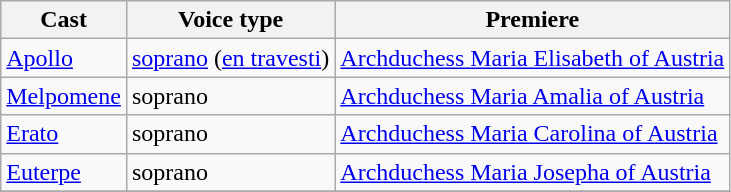<table class="wikitable">
<tr>
<th>Cast</th>
<th>Voice type</th>
<th>Premiere<br></th>
</tr>
<tr>
<td><a href='#'>Apollo</a></td>
<td><a href='#'>soprano</a> (<a href='#'>en travesti</a>)</td>
<td><a href='#'>Archduchess Maria Elisabeth of Austria</a></td>
</tr>
<tr>
<td><a href='#'>Melpomene</a></td>
<td>soprano</td>
<td><a href='#'>Archduchess Maria Amalia of Austria</a></td>
</tr>
<tr>
<td><a href='#'>Erato</a></td>
<td>soprano</td>
<td><a href='#'>Archduchess Maria Carolina of Austria</a></td>
</tr>
<tr>
<td><a href='#'>Euterpe</a></td>
<td>soprano</td>
<td><a href='#'>Archduchess Maria Josepha of Austria</a></td>
</tr>
<tr>
</tr>
</table>
